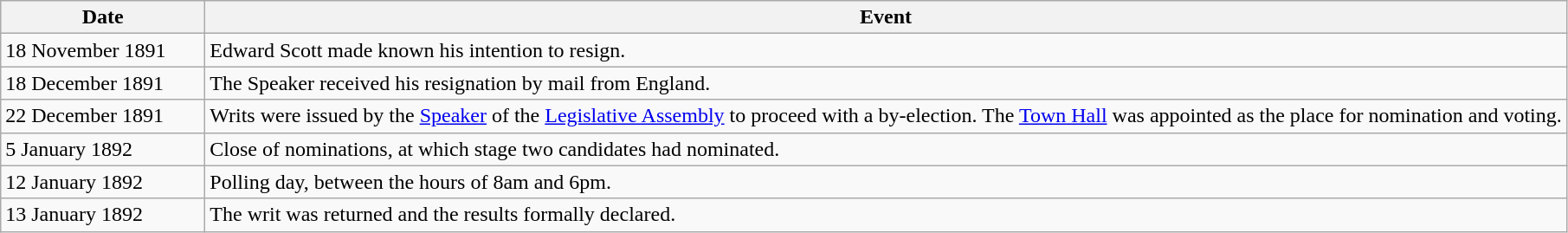<table class="wikitable">
<tr>
<th>Date</th>
<th>Event</th>
</tr>
<tr>
<td width=150>18 November 1891</td>
<td>Edward Scott made known his intention to resign.</td>
</tr>
<tr>
<td>18 December 1891</td>
<td>The Speaker received his resignation by mail from England.</td>
</tr>
<tr>
<td>22 December 1891</td>
<td>Writs were issued by the <a href='#'>Speaker</a> of the <a href='#'>Legislative Assembly</a> to proceed with a by-election. The <a href='#'>Town Hall</a> was appointed as the place for nomination and voting.</td>
</tr>
<tr>
<td>5 January 1892</td>
<td>Close of nominations, at which stage two candidates had nominated.</td>
</tr>
<tr>
<td>12 January 1892</td>
<td>Polling day, between the hours of 8am and 6pm.</td>
</tr>
<tr>
<td>13 January 1892</td>
<td>The writ was returned and the results formally declared.</td>
</tr>
</table>
